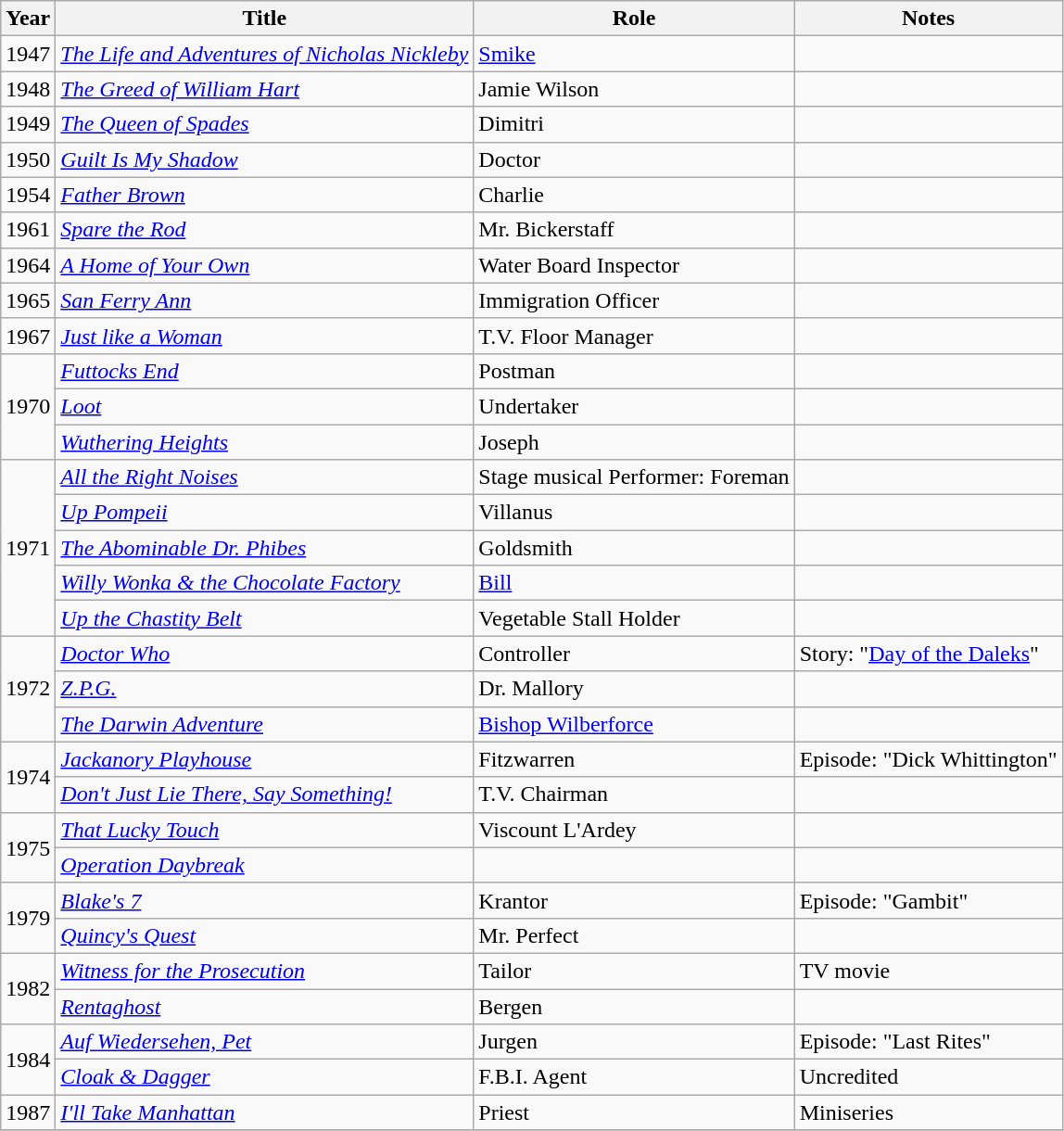<table class="wikitable">
<tr>
<th>Year</th>
<th>Title</th>
<th>Role</th>
<th>Notes</th>
</tr>
<tr>
<td>1947</td>
<td><em><a href='#'>The Life and Adventures of Nicholas Nickleby</a></em></td>
<td><a href='#'>Smike</a></td>
<td></td>
</tr>
<tr>
<td>1948</td>
<td><em><a href='#'>The Greed of William Hart</a></em></td>
<td>Jamie Wilson</td>
<td></td>
</tr>
<tr>
<td>1949</td>
<td><em><a href='#'>The Queen of Spades</a></em></td>
<td>Dimitri</td>
<td></td>
</tr>
<tr>
<td>1950</td>
<td><em><a href='#'>Guilt Is My Shadow</a></em></td>
<td>Doctor</td>
<td></td>
</tr>
<tr>
<td>1954</td>
<td><em><a href='#'>Father Brown</a></em></td>
<td>Charlie</td>
<td></td>
</tr>
<tr>
<td>1961</td>
<td><em><a href='#'>Spare the Rod</a></em></td>
<td>Mr. Bickerstaff</td>
<td></td>
</tr>
<tr>
<td>1964</td>
<td><em><a href='#'>A Home of Your Own</a></em></td>
<td>Water Board Inspector</td>
<td></td>
</tr>
<tr>
<td>1965</td>
<td><em><a href='#'>San Ferry Ann</a></em></td>
<td>Immigration Officer</td>
<td></td>
</tr>
<tr>
<td>1967</td>
<td><em><a href='#'>Just like a Woman</a></em></td>
<td>T.V. Floor Manager</td>
<td></td>
</tr>
<tr>
<td rowspan=3>1970</td>
<td><em><a href='#'>Futtocks End</a></em></td>
<td>Postman</td>
<td></td>
</tr>
<tr>
<td><em><a href='#'>Loot</a></em></td>
<td>Undertaker</td>
<td></td>
</tr>
<tr>
<td><em><a href='#'>Wuthering Heights</a></em></td>
<td>Joseph</td>
<td></td>
</tr>
<tr>
<td rowspan=5>1971</td>
<td><em><a href='#'>All the Right Noises</a></em></td>
<td>Stage musical Performer: Foreman</td>
<td></td>
</tr>
<tr>
<td><em><a href='#'>Up Pompeii</a></em></td>
<td>Villanus</td>
<td></td>
</tr>
<tr>
<td><em><a href='#'>The Abominable Dr. Phibes</a></em></td>
<td>Goldsmith</td>
<td></td>
</tr>
<tr>
<td><em><a href='#'>Willy Wonka & the Chocolate Factory</a></em></td>
<td><a href='#'>Bill</a></td>
<td></td>
</tr>
<tr>
<td><em><a href='#'>Up the Chastity Belt</a></em></td>
<td>Vegetable Stall Holder</td>
<td></td>
</tr>
<tr>
<td rowspan=3>1972</td>
<td><em><a href='#'>Doctor Who</a></em></td>
<td>Controller</td>
<td>Story: "<a href='#'>Day of the Daleks</a>"</td>
</tr>
<tr>
<td><em><a href='#'>Z.P.G.</a></em></td>
<td>Dr. Mallory</td>
<td></td>
</tr>
<tr>
<td><em><a href='#'>The Darwin Adventure</a></em></td>
<td><a href='#'>Bishop Wilberforce</a></td>
<td></td>
</tr>
<tr>
<td rowspan=2>1974</td>
<td><em><a href='#'>Jackanory Playhouse</a></em></td>
<td>Fitzwarren</td>
<td>Episode: "Dick Whittington"</td>
</tr>
<tr>
<td><em><a href='#'>Don't Just Lie There, Say Something!</a></em></td>
<td>T.V. Chairman</td>
<td></td>
</tr>
<tr>
<td rowspan=2>1975</td>
<td><em><a href='#'>That Lucky Touch</a></em></td>
<td>Viscount L'Ardey</td>
<td></td>
</tr>
<tr>
<td><em><a href='#'>Operation Daybreak</a></em></td>
<td></td>
<td></td>
</tr>
<tr>
<td rowspan=2>1979</td>
<td><em><a href='#'>Blake's 7</a></em></td>
<td>Krantor</td>
<td>Episode: "Gambit"</td>
</tr>
<tr>
<td><em><a href='#'>Quincy's Quest</a></em></td>
<td>Mr. Perfect</td>
<td></td>
</tr>
<tr>
<td rowspan=2>1982</td>
<td><em><a href='#'>Witness for the Prosecution</a></em></td>
<td>Tailor</td>
<td>TV movie</td>
</tr>
<tr>
<td><em><a href='#'>Rentaghost</a></em></td>
<td>Bergen</td>
<td></td>
</tr>
<tr>
<td rowspan=2>1984</td>
<td><em><a href='#'>Auf Wiedersehen, Pet</a></em></td>
<td>Jurgen</td>
<td>Episode: "Last Rites"</td>
</tr>
<tr>
<td><em><a href='#'>Cloak & Dagger</a></em></td>
<td>F.B.I. Agent</td>
<td>Uncredited</td>
</tr>
<tr>
<td>1987</td>
<td><em><a href='#'>I'll Take Manhattan</a></em></td>
<td>Priest</td>
<td>Miniseries</td>
</tr>
<tr>
</tr>
</table>
